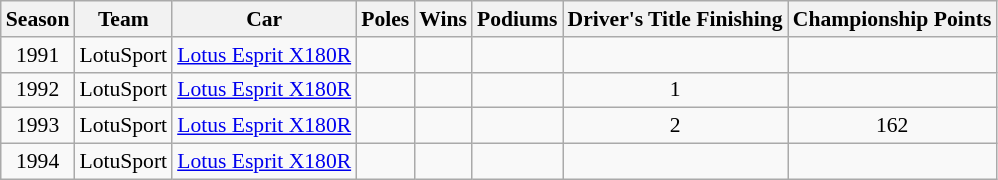<table class="wikitable" style="text-align:center; font-size:90%">
<tr>
<th>Season</th>
<th>Team</th>
<th>Car</th>
<th>Poles</th>
<th>Wins</th>
<th>Podiums</th>
<th>Driver's Title Finishing</th>
<th>Championship Points</th>
</tr>
<tr>
<td>1991</td>
<td>LotuSport</td>
<td><a href='#'>Lotus Esprit X180R</a></td>
<td></td>
<td></td>
<td></td>
<td></td>
<td></td>
</tr>
<tr>
<td>1992</td>
<td>LotuSport</td>
<td><a href='#'>Lotus Esprit X180R</a></td>
<td></td>
<td></td>
<td></td>
<td>1</td>
<td></td>
</tr>
<tr>
<td>1993</td>
<td>LotuSport</td>
<td><a href='#'>Lotus Esprit X180R</a></td>
<td></td>
<td></td>
<td></td>
<td>2</td>
<td>162</td>
</tr>
<tr>
<td>1994</td>
<td>LotuSport</td>
<td><a href='#'>Lotus Esprit X180R</a></td>
<td></td>
<td></td>
<td></td>
<td></td>
<td></td>
</tr>
</table>
